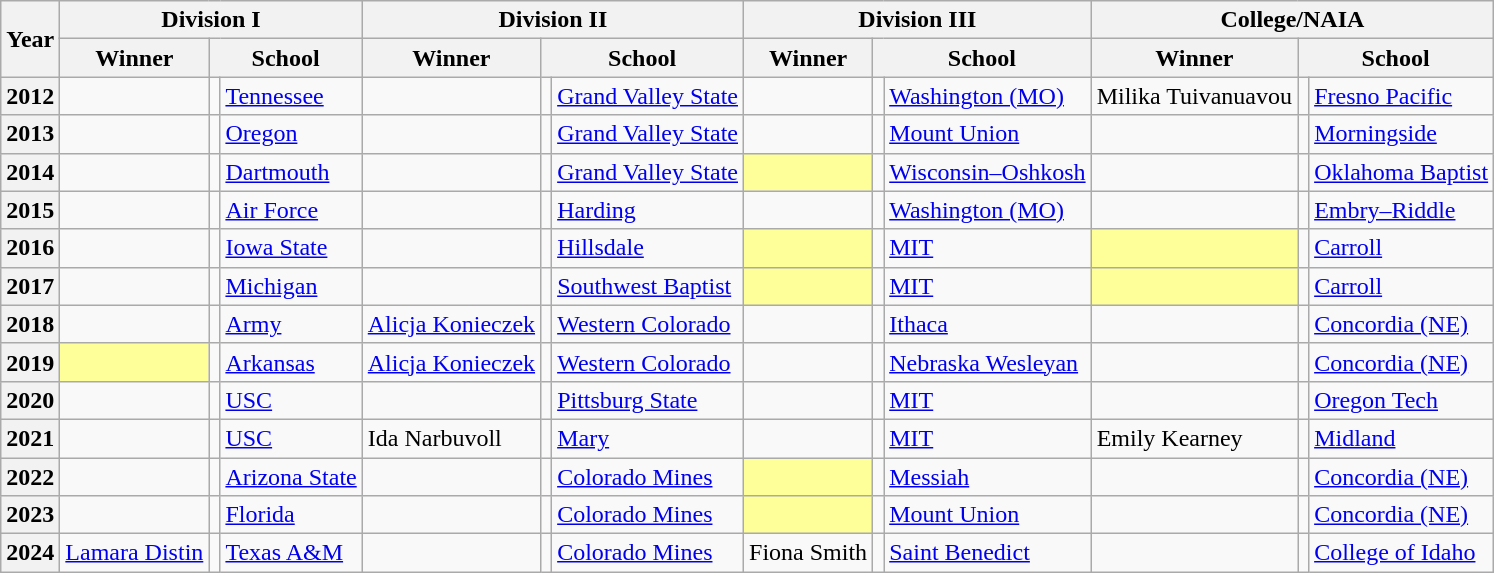<table class="wikitable sortable">
<tr>
<th scope="col" rowspan=2>Year</th>
<th scope="colgroup" colspan=3>Division I</th>
<th scope="colgroup" colspan=3>Division II</th>
<th scope="colgroup" colspan=3>Division III</th>
<th scope="colgroup" colspan=3>College/NAIA</th>
</tr>
<tr>
<th scope="col">Winner</th>
<th scope="col" colspan=2>School</th>
<th scope="col">Winner</th>
<th scope="col" colspan=2>School</th>
<th scope="col">Winner</th>
<th scope="col" colspan=2>School</th>
<th scope="col">Winner</th>
<th scope="col" colspan=2>School</th>
</tr>
<tr>
<th scope="row">2012</th>
<td></td>
<td style=></td>
<td><a href='#'>Tennessee</a></td>
<td></td>
<td style=></td>
<td><a href='#'>Grand Valley State</a></td>
<td></td>
<td style=></td>
<td><a href='#'>Washington (MO)</a></td>
<td data-sort-value="Tuivanuavou, Milika"> Milika Tuivanuavou</td>
<td style=></td>
<td><a href='#'>Fresno Pacific</a></td>
</tr>
<tr>
<th scope="row">2013</th>
<td></td>
<td style=></td>
<td><a href='#'>Oregon</a></td>
<td></td>
<td style=></td>
<td><a href='#'>Grand Valley State</a></td>
<td></td>
<td style=></td>
<td><a href='#'>Mount Union</a></td>
<td></td>
<td style=></td>
<td><a href='#'>Morningside</a></td>
</tr>
<tr>
<th scope="row">2014</th>
<td></td>
<td style=></td>
<td><a href='#'>Dartmouth</a></td>
<td></td>
<td style=></td>
<td><a href='#'>Grand Valley State</a></td>
<td bgcolor=#FFFF99></td>
<td style=></td>
<td><a href='#'>Wisconsin–Oshkosh</a></td>
<td></td>
<td style=></td>
<td><a href='#'>Oklahoma Baptist</a></td>
</tr>
<tr>
<th scope="row">2015</th>
<td></td>
<td style=></td>
<td><a href='#'>Air Force</a></td>
<td></td>
<td style=></td>
<td><a href='#'>Harding</a></td>
<td></td>
<td style=></td>
<td><a href='#'>Washington (MO)</a></td>
<td></td>
<td style=></td>
<td><a href='#'>Embry–Riddle</a></td>
</tr>
<tr>
<th scope="row">2016</th>
<td></td>
<td style=></td>
<td><a href='#'>Iowa State</a></td>
<td></td>
<td style=></td>
<td><a href='#'>Hillsdale</a></td>
<td bgcolor=#FFFF99></td>
<td style=></td>
<td><a href='#'>MIT</a></td>
<td bgcolor=#FFFF99></td>
<td style=></td>
<td><a href='#'>Carroll</a></td>
</tr>
<tr>
<th scope="row">2017</th>
<td></td>
<td style=></td>
<td><a href='#'>Michigan</a></td>
<td></td>
<td style=></td>
<td><a href='#'>Southwest Baptist</a></td>
<td bgcolor=#FFFF99></td>
<td style=></td>
<td><a href='#'>MIT</a></td>
<td bgcolor=#FFFF99></td>
<td style=></td>
<td><a href='#'>Carroll</a></td>
</tr>
<tr>
<th scope="row">2018</th>
<td></td>
<td style=></td>
<td><a href='#'>Army</a></td>
<td data-sort-value="Konieczek, Alicja"> <a href='#'>Alicja Konieczek</a></td>
<td style=></td>
<td><a href='#'>Western Colorado</a></td>
<td></td>
<td style=></td>
<td><a href='#'>Ithaca</a></td>
<td></td>
<td style=></td>
<td><a href='#'>Concordia (NE)</a></td>
</tr>
<tr>
<th scope="row">2019</th>
<td bgcolor=#FFFF99></td>
<td style=></td>
<td><a href='#'>Arkansas</a></td>
<td data-sort-value="Konieczek, Alicja"> <a href='#'>Alicja Konieczek</a></td>
<td style=></td>
<td><a href='#'>Western Colorado</a></td>
<td></td>
<td style=></td>
<td><a href='#'>Nebraska Wesleyan</a></td>
<td></td>
<td style=></td>
<td><a href='#'>Concordia (NE)</a></td>
</tr>
<tr>
<th scope="row">2020</th>
<td></td>
<td style=></td>
<td><a href='#'>USC</a></td>
<td></td>
<td style=></td>
<td><a href='#'>Pittsburg State</a></td>
<td></td>
<td style=></td>
<td><a href='#'>MIT</a></td>
<td></td>
<td style=></td>
<td><a href='#'>Oregon Tech</a></td>
</tr>
<tr>
<th scope="row">2021</th>
<td></td>
<td style=></td>
<td><a href='#'>USC</a></td>
<td data-sort-value="Narbuvoll, Ida"> Ida Narbuvoll</td>
<td style=></td>
<td><a href='#'>Mary</a></td>
<td></td>
<td style=></td>
<td><a href='#'>MIT</a></td>
<td data-sort-value="Kearney, Emily"> Emily Kearney</td>
<td style=></td>
<td><a href='#'>Midland</a></td>
</tr>
<tr>
<th scope="row">2022</th>
<td></td>
<td style=></td>
<td><a href='#'>Arizona State</a></td>
<td></td>
<td style=></td>
<td><a href='#'>Colorado Mines</a></td>
<td bgcolor=#FFFF99></td>
<td style=></td>
<td><a href='#'>Messiah</a></td>
<td></td>
<td style=></td>
<td><a href='#'>Concordia (NE)</a></td>
</tr>
<tr>
<th scope="row">2023</th>
<td></td>
<td style=></td>
<td><a href='#'>Florida</a></td>
<td></td>
<td style=></td>
<td><a href='#'>Colorado Mines</a></td>
<td bgcolor=#FFFF99></td>
<td style=></td>
<td><a href='#'>Mount Union</a></td>
<td></td>
<td style=></td>
<td><a href='#'>Concordia (NE)</a></td>
</tr>
<tr>
<th scope="row">2024</th>
<td data-sort-value="Distin, Lamara"> <a href='#'>Lamara Distin</a></td>
<td style=></td>
<td><a href='#'>Texas A&M</a></td>
<td></td>
<td style=></td>
<td><a href='#'>Colorado Mines</a></td>
<td data-sort-value="Smith, Fiona"> Fiona Smith</td>
<td style=></td>
<td><a href='#'>Saint Benedict</a></td>
<td></td>
<td style=></td>
<td><a href='#'>College of Idaho</a></td>
</tr>
</table>
